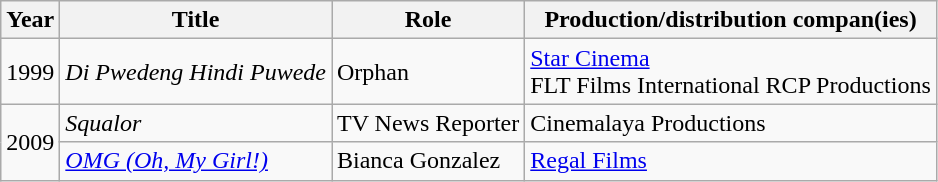<table class="wikitable">
<tr>
<th>Year</th>
<th>Title</th>
<th>Role</th>
<th>Production/distribution compan(ies)</th>
</tr>
<tr>
<td>1999</td>
<td><em>Di Pwedeng Hindi Puwede</em></td>
<td>Orphan</td>
<td><a href='#'>Star Cinema</a><br>FLT Films International
RCP Productions</td>
</tr>
<tr>
<td rowspan="2">2009</td>
<td><em>Squalor</em></td>
<td>TV News Reporter</td>
<td>Cinemalaya Productions</td>
</tr>
<tr>
<td><em><a href='#'>OMG (Oh, My Girl!)</a></em></td>
<td>Bianca Gonzalez</td>
<td><a href='#'>Regal Films</a></td>
</tr>
</table>
